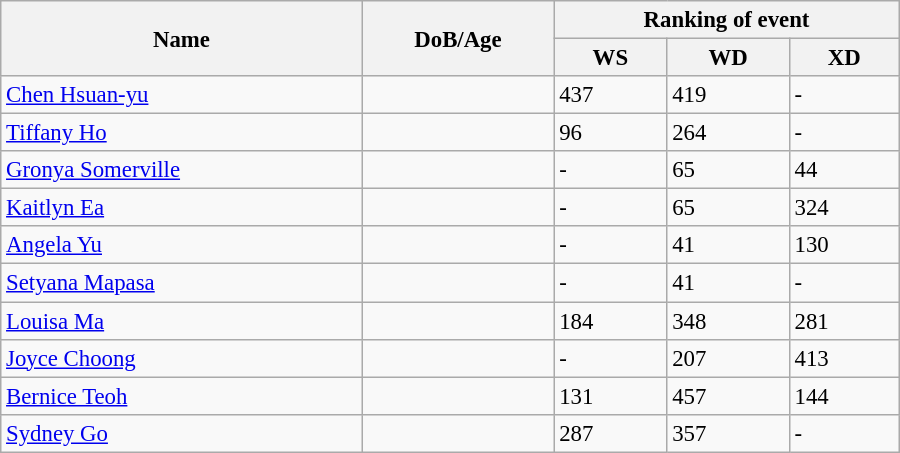<table class="wikitable" style="width:600px; font-size:95%;">
<tr>
<th rowspan="2" align="left">Name</th>
<th rowspan="2" align="left">DoB/Age</th>
<th colspan="3" align="center">Ranking of event</th>
</tr>
<tr>
<th align="center">WS</th>
<th align="center">WD</th>
<th>XD</th>
</tr>
<tr>
<td><a href='#'>Chen Hsuan-yu</a></td>
<td></td>
<td>437</td>
<td>419</td>
<td>-</td>
</tr>
<tr>
<td><a href='#'>Tiffany Ho</a></td>
<td></td>
<td>96</td>
<td>264</td>
<td>-</td>
</tr>
<tr>
<td><a href='#'>Gronya Somerville</a></td>
<td></td>
<td>-</td>
<td>65</td>
<td>44</td>
</tr>
<tr>
<td><a href='#'>Kaitlyn Ea</a></td>
<td></td>
<td>-</td>
<td>65</td>
<td>324</td>
</tr>
<tr>
<td><a href='#'>Angela Yu</a></td>
<td></td>
<td>-</td>
<td>41</td>
<td>130</td>
</tr>
<tr>
<td><a href='#'>Setyana Mapasa</a></td>
<td></td>
<td>-</td>
<td>41</td>
<td>-</td>
</tr>
<tr>
<td><a href='#'>Louisa Ma</a></td>
<td></td>
<td>184</td>
<td>348</td>
<td>281</td>
</tr>
<tr>
<td><a href='#'>Joyce Choong</a></td>
<td></td>
<td>-</td>
<td>207</td>
<td>413</td>
</tr>
<tr>
<td><a href='#'>Bernice Teoh</a></td>
<td></td>
<td>131</td>
<td>457</td>
<td>144</td>
</tr>
<tr>
<td><a href='#'>Sydney Go</a></td>
<td></td>
<td>287</td>
<td>357</td>
<td>-</td>
</tr>
</table>
